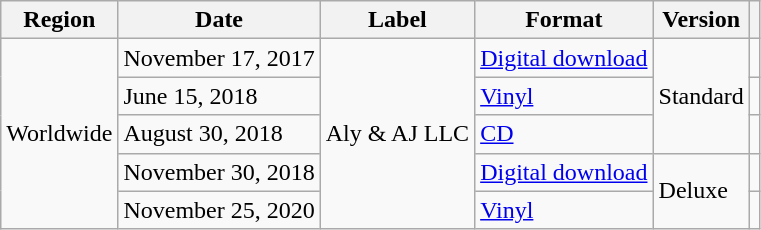<table class="wikitable plainrowheaders">
<tr>
<th scope="col">Region</th>
<th scope="col">Date</th>
<th scope="col">Label</th>
<th scope="col">Format</th>
<th scope="col">Version</th>
<th scope="col"></th>
</tr>
<tr>
<td rowspan="5">Worldwide</td>
<td>November 17, 2017</td>
<td rowspan="5">Aly & AJ LLC</td>
<td><a href='#'>Digital download</a></td>
<td rowspan="3">Standard</td>
<td style="text-align:center;"></td>
</tr>
<tr>
<td>June 15, 2018</td>
<td><a href='#'>Vinyl</a></td>
<td style="text-align:center;"></td>
</tr>
<tr>
<td>August 30, 2018</td>
<td><a href='#'>CD</a></td>
<td style="text-align:center;"></td>
</tr>
<tr>
<td>November 30, 2018</td>
<td><a href='#'>Digital download</a></td>
<td rowspan="2">Deluxe</td>
<td style="text-align:center;"></td>
</tr>
<tr>
<td>November 25, 2020</td>
<td><a href='#'>Vinyl</a></td>
<td style="text-align:center;"></td>
</tr>
</table>
